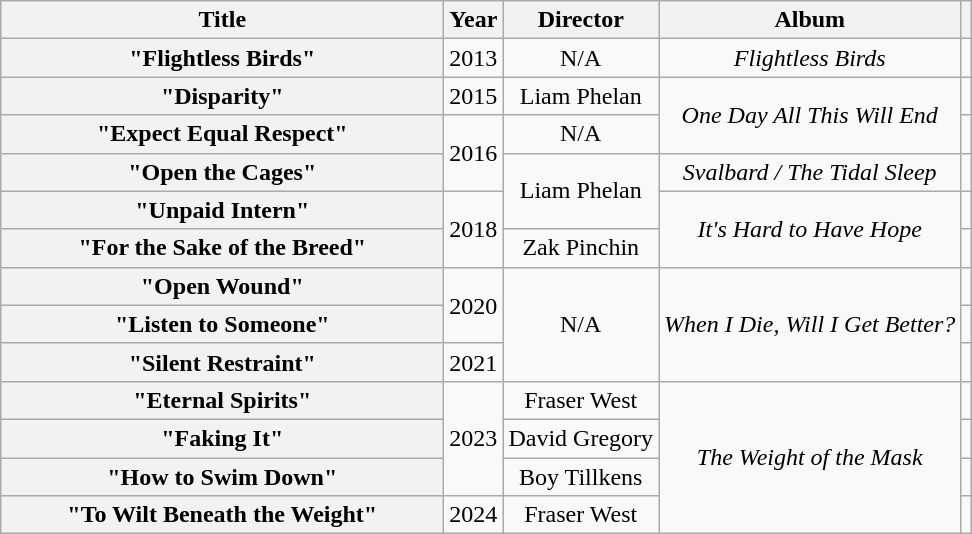<table class="wikitable plainrowheaders" style="text-align:center;">
<tr>
<th scope="col" style="width:18em;">Title</th>
<th scope="col">Year</th>
<th scope="col">Director</th>
<th scope="col">Album</th>
<th scope="col"></th>
</tr>
<tr>
<th scope="row">"Flightless Birds"</th>
<td>2013</td>
<td>N/A</td>
<td><em>Flightless Birds</em></td>
<td></td>
</tr>
<tr>
<th scope="row">"Disparity"</th>
<td>2015</td>
<td>Liam Phelan</td>
<td rowspan="2"><em>One Day All This Will End</em></td>
<td></td>
</tr>
<tr>
<th scope="row">"Expect Equal Respect"</th>
<td rowspan="2">2016</td>
<td>N/A</td>
<td></td>
</tr>
<tr>
<th scope="row">"Open the Cages"</th>
<td rowspan="2">Liam Phelan</td>
<td><em>Svalbard / The Tidal Sleep</em></td>
<td></td>
</tr>
<tr>
<th scope="row">"Unpaid Intern"</th>
<td rowspan="2">2018</td>
<td rowspan="2"><em>It's Hard to Have Hope</em></td>
<td></td>
</tr>
<tr>
<th scope="row">"For the Sake of the Breed"</th>
<td>Zak Pinchin</td>
<td></td>
</tr>
<tr>
<th scope="row">"Open Wound"</th>
<td rowspan="2">2020</td>
<td rowspan="3">N/A</td>
<td rowspan="3"><em>When I Die, Will I Get Better?</em></td>
<td></td>
</tr>
<tr>
<th scope="row">"Listen to Someone"</th>
<td></td>
</tr>
<tr>
<th scope="row">"Silent Restraint"</th>
<td>2021</td>
<td></td>
</tr>
<tr>
<th scope="row">"Eternal Spirits"</th>
<td rowspan="3">2023</td>
<td>Fraser West</td>
<td rowspan="4"><em>The Weight of the Mask</em></td>
<td></td>
</tr>
<tr>
<th scope="row">"Faking It"</th>
<td>David Gregory</td>
<td></td>
</tr>
<tr>
<th scope="row">"How to Swim Down"</th>
<td>Boy Tillkens</td>
<td></td>
</tr>
<tr>
<th scope="row">"To Wilt Beneath the Weight"</th>
<td>2024</td>
<td>Fraser West</td>
<td></td>
</tr>
</table>
